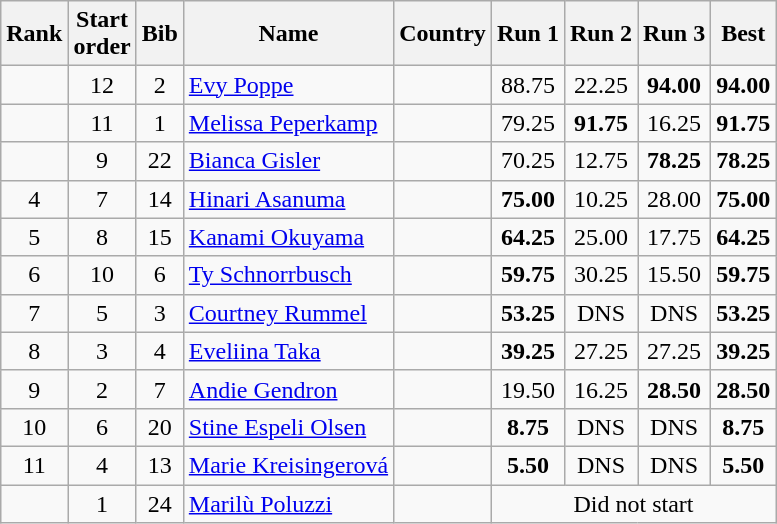<table class="wikitable sortable" style="text-align:center">
<tr>
<th>Rank</th>
<th>Start<br>order</th>
<th>Bib</th>
<th>Name</th>
<th>Country</th>
<th>Run 1</th>
<th>Run 2</th>
<th>Run 3</th>
<th>Best</th>
</tr>
<tr>
<td></td>
<td>12</td>
<td>2</td>
<td align=left><a href='#'>Evy Poppe</a></td>
<td align=left></td>
<td>88.75</td>
<td>22.25</td>
<td><strong>94.00</strong></td>
<td><strong>94.00</strong></td>
</tr>
<tr>
<td></td>
<td>11</td>
<td>1</td>
<td align=left><a href='#'>Melissa Peperkamp</a></td>
<td align=left></td>
<td>79.25</td>
<td><strong>91.75</strong></td>
<td>16.25</td>
<td><strong>91.75</strong></td>
</tr>
<tr>
<td></td>
<td>9</td>
<td>22</td>
<td align=left><a href='#'>Bianca Gisler</a></td>
<td align=left></td>
<td>70.25</td>
<td>12.75</td>
<td><strong>78.25</strong></td>
<td><strong>78.25</strong></td>
</tr>
<tr>
<td>4</td>
<td>7</td>
<td>14</td>
<td align=left><a href='#'>Hinari Asanuma</a></td>
<td align=left></td>
<td><strong>75.00</strong></td>
<td>10.25</td>
<td>28.00</td>
<td><strong>75.00</strong></td>
</tr>
<tr>
<td>5</td>
<td>8</td>
<td>15</td>
<td align=left><a href='#'>Kanami Okuyama</a></td>
<td align=left></td>
<td><strong>64.25</strong></td>
<td>25.00</td>
<td>17.75</td>
<td><strong>64.25</strong></td>
</tr>
<tr>
<td>6</td>
<td>10</td>
<td>6</td>
<td align=left><a href='#'>Ty Schnorrbusch</a></td>
<td align=left></td>
<td><strong>59.75</strong></td>
<td>30.25</td>
<td>15.50</td>
<td><strong>59.75</strong></td>
</tr>
<tr>
<td>7</td>
<td>5</td>
<td>3</td>
<td align=left><a href='#'>Courtney Rummel</a></td>
<td align=left></td>
<td><strong>53.25</strong></td>
<td>DNS</td>
<td>DNS</td>
<td><strong>53.25</strong></td>
</tr>
<tr>
<td>8</td>
<td>3</td>
<td>4</td>
<td align=left><a href='#'>Eveliina Taka</a></td>
<td align=left></td>
<td><strong>39.25</strong></td>
<td>27.25</td>
<td>27.25</td>
<td><strong>39.25</strong></td>
</tr>
<tr>
<td>9</td>
<td>2</td>
<td>7</td>
<td align=left><a href='#'>Andie Gendron</a></td>
<td align=left></td>
<td>19.50</td>
<td>16.25</td>
<td><strong>28.50</strong></td>
<td><strong>28.50</strong></td>
</tr>
<tr>
<td>10</td>
<td>6</td>
<td>20</td>
<td align=left><a href='#'>Stine Espeli Olsen</a></td>
<td align=left></td>
<td><strong>8.75</strong></td>
<td>DNS</td>
<td>DNS</td>
<td><strong>8.75</strong></td>
</tr>
<tr>
<td>11</td>
<td>4</td>
<td>13</td>
<td align=left><a href='#'>Marie Kreisingerová</a></td>
<td align=left></td>
<td><strong>5.50</strong></td>
<td>DNS</td>
<td>DNS</td>
<td><strong>5.50</strong></td>
</tr>
<tr>
<td></td>
<td>1</td>
<td>24</td>
<td align=left><a href='#'>Marilù Poluzzi</a></td>
<td align=left></td>
<td colspan=4>Did not start</td>
</tr>
</table>
